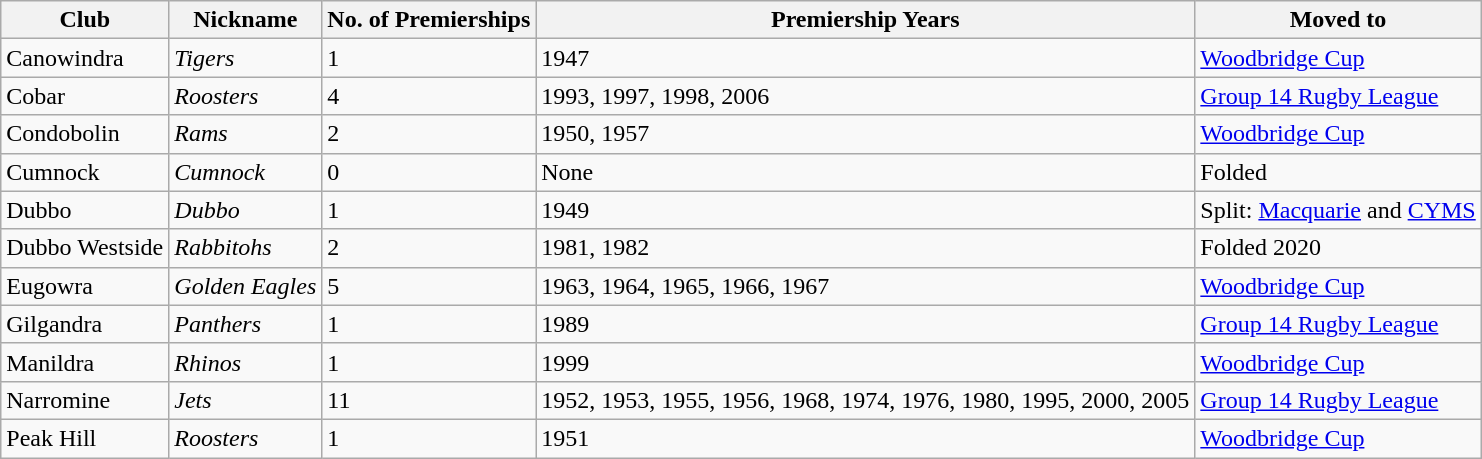<table class="wikitable sortable">
<tr>
<th>Club</th>
<th>Nickname</th>
<th>No. of Premierships</th>
<th>Premiership Years</th>
<th>Moved to</th>
</tr>
<tr>
<td> Canowindra</td>
<td><em>Tigers</em></td>
<td>1</td>
<td>1947</td>
<td><a href='#'>Woodbridge Cup</a></td>
</tr>
<tr>
<td> Cobar</td>
<td><em>Roosters</em></td>
<td>4</td>
<td>1993, 1997, 1998, 2006</td>
<td><a href='#'>Group 14 Rugby League</a></td>
</tr>
<tr>
<td> Condobolin</td>
<td><em>Rams</em></td>
<td>2</td>
<td>1950, 1957</td>
<td><a href='#'>Woodbridge Cup</a></td>
</tr>
<tr>
<td> Cumnock</td>
<td><em>Cumnock</em></td>
<td>0</td>
<td>None</td>
<td>Folded</td>
</tr>
<tr>
<td> Dubbo</td>
<td><em>Dubbo</em></td>
<td>1</td>
<td>1949</td>
<td>Split: <a href='#'>Macquarie</a> and <a href='#'>CYMS</a></td>
</tr>
<tr>
<td> Dubbo Westside</td>
<td><em>Rabbitohs</em></td>
<td>2</td>
<td>1981, 1982</td>
<td>Folded 2020</td>
</tr>
<tr>
<td> Eugowra</td>
<td><em>Golden Eagles</em></td>
<td>5</td>
<td>1963, 1964, 1965, 1966, 1967</td>
<td><a href='#'>Woodbridge Cup</a></td>
</tr>
<tr>
<td> Gilgandra</td>
<td><em>Panthers</em></td>
<td>1</td>
<td>1989</td>
<td><a href='#'>Group 14 Rugby League</a></td>
</tr>
<tr>
<td> Manildra</td>
<td><em>Rhinos</em></td>
<td>1</td>
<td>1999</td>
<td><a href='#'>Woodbridge Cup</a></td>
</tr>
<tr>
<td> Narromine</td>
<td><em>Jets</em></td>
<td>11</td>
<td>1952, 1953, 1955, 1956, 1968, 1974, 1976, 1980, 1995, 2000, 2005</td>
<td><a href='#'>Group 14 Rugby League</a></td>
</tr>
<tr>
<td> Peak Hill</td>
<td><em>Roosters</em></td>
<td>1</td>
<td>1951</td>
<td><a href='#'>Woodbridge Cup</a></td>
</tr>
</table>
